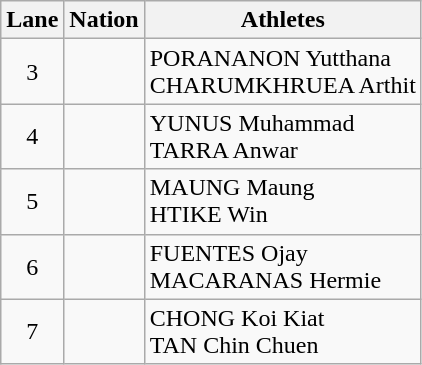<table class="wikitable sortable" style="text-align:center">
<tr>
<th>Lane</th>
<th>Nation</th>
<th>Athletes</th>
</tr>
<tr>
<td>3</td>
<td align=left></td>
<td align=left>PORANANON Yutthana <br> CHARUMKHRUEA Arthit</td>
</tr>
<tr>
<td>4</td>
<td align=left></td>
<td align=left>YUNUS Muhammad <br> TARRA Anwar</td>
</tr>
<tr>
<td>5</td>
<td align=left></td>
<td align=left>MAUNG Maung <br> HTIKE Win</td>
</tr>
<tr>
<td>6</td>
<td align=left></td>
<td align=left>FUENTES Ojay <br> MACARANAS Hermie</td>
</tr>
<tr>
<td>7</td>
<td align=left></td>
<td align=left>CHONG Koi Kiat <br> TAN Chin Chuen</td>
</tr>
</table>
